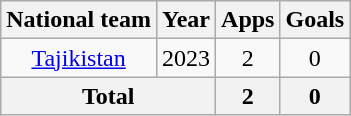<table class="wikitable" style="text-align:center">
<tr>
<th>National team</th>
<th>Year</th>
<th>Apps</th>
<th>Goals</th>
</tr>
<tr>
<td rowspan="1"><a href='#'>Tajikistan</a></td>
<td>2023</td>
<td>2</td>
<td>0</td>
</tr>
<tr>
<th colspan="2">Total</th>
<th>2</th>
<th>0</th>
</tr>
</table>
